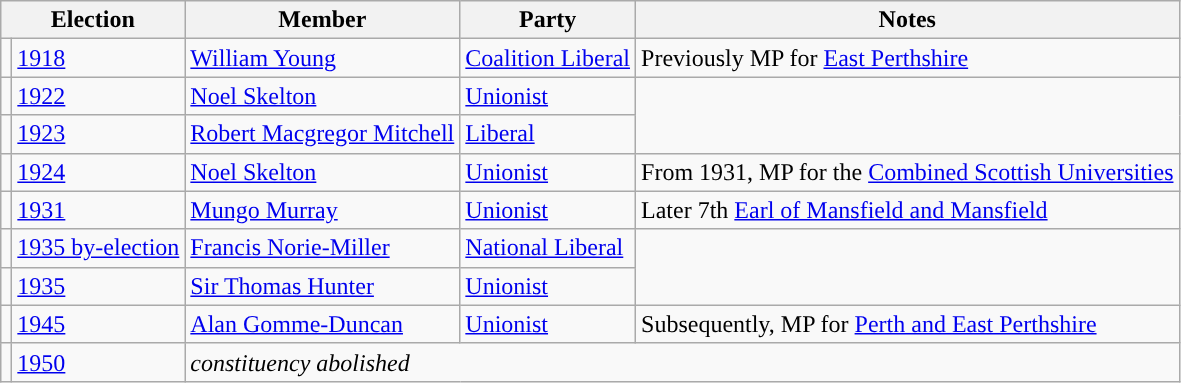<table class="wikitable">
<tr>
<th colspan="2">Election</th>
<th>Member</th>
<th>Party</th>
<th>Notes</th>
</tr>
<tr>
<td style="color:inherit;background-color: "></td>
<td><a href='#'>1918</a></td>
<td><a href='#'>William Young</a></td>
<td><a href='#'>Coalition Liberal</a></td>
<td>Previously MP for <a href='#'>East Perthshire</a></td>
</tr>
<tr>
<td style="color:inherit;background-color: "></td>
<td><a href='#'>1922</a></td>
<td><a href='#'>Noel Skelton</a></td>
<td><a href='#'>Unionist</a></td>
</tr>
<tr>
<td style="color:inherit;background-color: "></td>
<td><a href='#'>1923</a></td>
<td><a href='#'>Robert Macgregor Mitchell</a></td>
<td><a href='#'>Liberal</a></td>
</tr>
<tr>
<td style="color:inherit;background-color: "></td>
<td><a href='#'>1924</a></td>
<td><a href='#'>Noel Skelton</a></td>
<td><a href='#'>Unionist</a></td>
<td>From 1931, MP for the <a href='#'>Combined Scottish Universities</a></td>
</tr>
<tr>
<td style="color:inherit;background-color: "></td>
<td><a href='#'>1931</a></td>
<td><a href='#'>Mungo Murray</a></td>
<td><a href='#'>Unionist</a></td>
<td>Later 7th <a href='#'>Earl of Mansfield and Mansfield</a></td>
</tr>
<tr>
<td style="color:inherit;background-color: "></td>
<td><a href='#'>1935 by-election</a></td>
<td><a href='#'>Francis Norie-Miller</a></td>
<td><a href='#'>National Liberal</a></td>
</tr>
<tr>
<td style="color:inherit;background-color: "></td>
<td><a href='#'>1935</a></td>
<td><a href='#'>Sir Thomas Hunter</a></td>
<td><a href='#'>Unionist</a></td>
</tr>
<tr>
<td style="color:inherit;background-color: "></td>
<td><a href='#'>1945</a></td>
<td><a href='#'>Alan Gomme-Duncan</a></td>
<td><a href='#'>Unionist</a></td>
<td>Subsequently, MP for <a href='#'>Perth and East Perthshire</a></td>
</tr>
<tr>
<td></td>
<td><a href='#'>1950</a></td>
<td colspan="3"><em>constituency abolished</em></td>
</tr>
</table>
